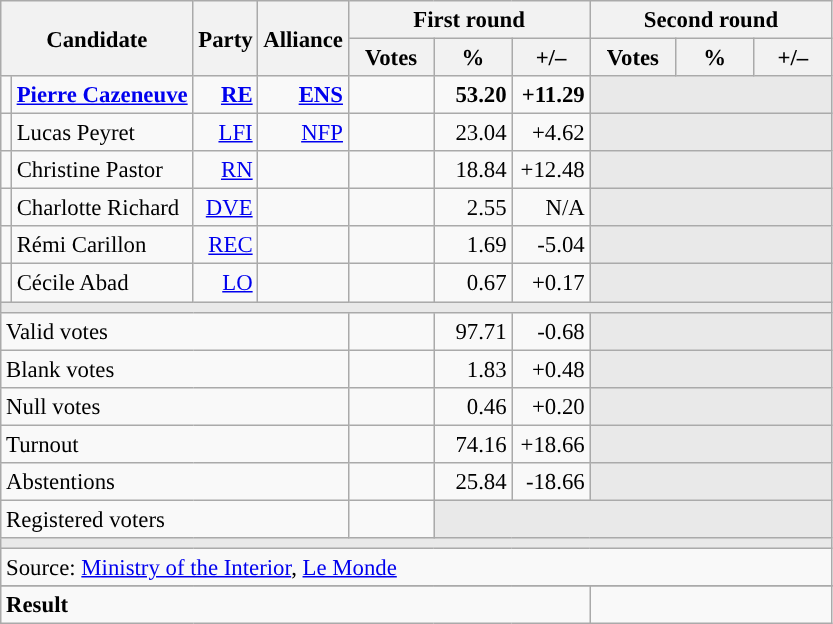<table class="wikitable" style="text-align:right;font-size:95%;">
<tr>
<th rowspan="2" colspan="2">Candidate</th>
<th rowspan="2">Party</th>
<th rowspan="2">Alliance</th>
<th colspan="3">First round</th>
<th colspan="3">Second round</th>
</tr>
<tr>
<th style="width:50px;">Votes</th>
<th style="width:45px;">%</th>
<th style="width:45px;">+/–</th>
<th style="width:50px;">Votes</th>
<th style="width:45px;">%</th>
<th style="width:45px;">+/–</th>
</tr>
<tr>
<td style="color:inherit;background:"></td>
<td style="text-align:left;"><strong><a href='#'>Pierre Cazeneuve</a></strong></td>
<td><a href='#'><strong>RE</strong></a></td>
<td><a href='#'><strong>ENS</strong></a></td>
<td><strong></strong></td>
<td><strong>53.20</strong></td>
<td><strong>+11.29</strong></td>
<td colspan="3" style="background:#E9E9E9;"></td>
</tr>
<tr>
<td style="color:inherit;background:"></td>
<td style="text-align:left;">Lucas Peyret</td>
<td><a href='#'>LFI</a></td>
<td><a href='#'>NFP</a></td>
<td></td>
<td>23.04</td>
<td>+4.62</td>
<td colspan="3" style="background:#E9E9E9;"></td>
</tr>
<tr>
<td style="color:inherit;background:"></td>
<td style="text-align:left;">Christine Pastor</td>
<td><a href='#'>RN</a></td>
<td></td>
<td></td>
<td>18.84</td>
<td>+12.48</td>
<td colspan="3" style="background:#E9E9E9;"></td>
</tr>
<tr>
<td style="color:inherit;background:"></td>
<td style="text-align:left;">Charlotte Richard</td>
<td><a href='#'>DVE</a></td>
<td></td>
<td></td>
<td>2.55</td>
<td>N/A</td>
<td colspan="3" style="background:#E9E9E9;"></td>
</tr>
<tr>
<td style="color:inherit;background:"></td>
<td style="text-align:left;">Rémi Carillon</td>
<td><a href='#'>REC</a></td>
<td></td>
<td></td>
<td>1.69</td>
<td>-5.04</td>
<td colspan="3" style="background:#E9E9E9;"></td>
</tr>
<tr>
<td style="color:inherit;background:"></td>
<td style="text-align:left;">Cécile Abad</td>
<td><a href='#'>LO</a></td>
<td></td>
<td></td>
<td>0.67</td>
<td>+0.17</td>
<td colspan="3" style="background:#E9E9E9;"></td>
</tr>
<tr>
<td colspan="10" style="background:#E9E9E9;"></td>
</tr>
<tr>
<td colspan="4" style="text-align:left;">Valid votes</td>
<td></td>
<td>97.71</td>
<td>-0.68</td>
<td colspan="3" style="background:#E9E9E9;"></td>
</tr>
<tr>
<td colspan="4" style="text-align:left;">Blank votes</td>
<td></td>
<td>1.83</td>
<td>+0.48</td>
<td colspan="3" style="background:#E9E9E9;"></td>
</tr>
<tr>
<td colspan="4" style="text-align:left;">Null votes</td>
<td></td>
<td>0.46</td>
<td>+0.20</td>
<td colspan="3" style="background:#E9E9E9;"></td>
</tr>
<tr>
<td colspan="4" style="text-align:left;">Turnout</td>
<td></td>
<td>74.16</td>
<td>+18.66</td>
<td colspan="3" style="background:#E9E9E9;"></td>
</tr>
<tr>
<td colspan="4" style="text-align:left;">Abstentions</td>
<td></td>
<td>25.84</td>
<td>-18.66</td>
<td colspan="3" style="background:#E9E9E9;"></td>
</tr>
<tr>
<td colspan="4" style="text-align:left;">Registered voters</td>
<td></td>
<td colspan="5" style="background:#E9E9E9;"></td>
</tr>
<tr>
<td colspan="10" style="background:#E9E9E9;"></td>
</tr>
<tr>
<td colspan="10" style="text-align:left;">Source: <a href='#'>Ministry of the Interior</a>, <a href='#'>Le Monde</a></td>
</tr>
<tr>
</tr>
<tr style="font-weight:bold">
<td colspan="7" style="text-align:left;">Result</td>
<td colspan="7" style="background-color:"></td>
</tr>
</table>
